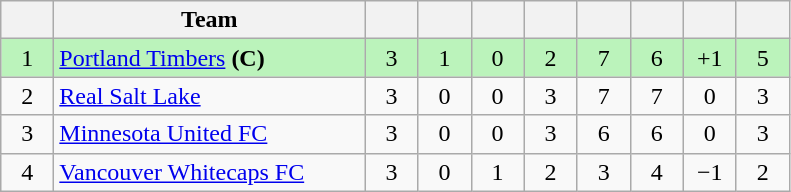<table class="wikitable" style="text-align: center;">
<tr>
<th style="width:28px;"></th>
<th style="width:200px;">Team</th>
<th width="28"></th>
<th width="28"></th>
<th width="28"></th>
<th width="28"></th>
<th width="28"></th>
<th width="28"></th>
<th width="28"></th>
<th width="28"></th>
</tr>
<tr bgcolor="#bbf3bb">
<td>1</td>
<td style="text-align:left;"> <a href='#'>Portland Timbers</a> <strong>(C)</strong></td>
<td>3</td>
<td>1</td>
<td>0</td>
<td>2</td>
<td>7</td>
<td>6</td>
<td>+1</td>
<td>5</td>
</tr>
<tr>
<td>2</td>
<td style="text-align:left;"> <a href='#'>Real Salt Lake</a></td>
<td>3</td>
<td>0</td>
<td>0</td>
<td>3</td>
<td>7</td>
<td>7</td>
<td>0</td>
<td>3</td>
</tr>
<tr>
<td>3</td>
<td style="text-align:left;"> <a href='#'>Minnesota United FC</a></td>
<td>3</td>
<td>0</td>
<td>0</td>
<td>3</td>
<td>6</td>
<td>6</td>
<td>0</td>
<td>3</td>
</tr>
<tr>
<td>4</td>
<td style="text-align:left;"> <a href='#'>Vancouver Whitecaps FC</a></td>
<td>3</td>
<td>0</td>
<td>1</td>
<td>2</td>
<td>3</td>
<td>4</td>
<td>−1</td>
<td>2</td>
</tr>
</table>
